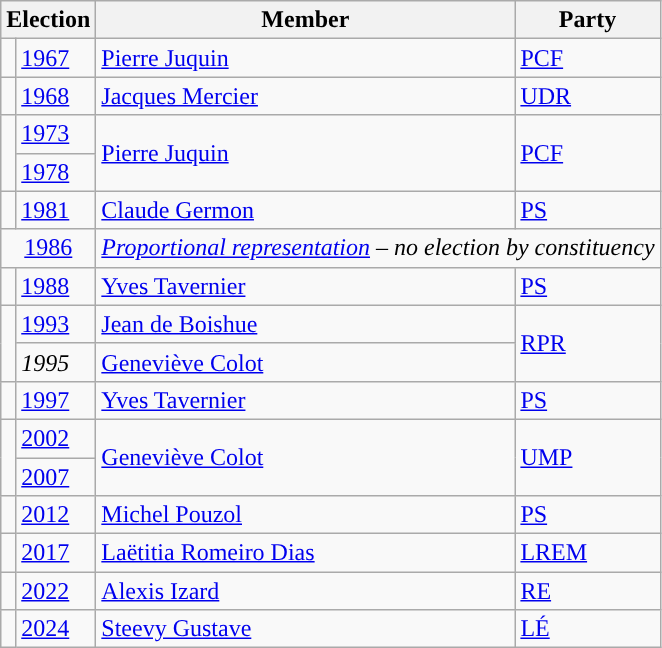<table class="wikitable">
<tr>
<th colspan="2">Election</th>
<th>Member</th>
<th>Party</th>
</tr>
<tr>
<td style="color:inherit;background-color: "></td>
<td><a href='#'>1967</a></td>
<td><a href='#'>Pierre Juquin</a></td>
<td><a href='#'>PCF</a></td>
</tr>
<tr>
<td style="color:inherit;background-color: "></td>
<td><a href='#'>1968</a></td>
<td><a href='#'>Jacques Mercier</a></td>
<td><a href='#'>UDR</a></td>
</tr>
<tr>
<td rowspan="2" style="color:inherit;background-color: "></td>
<td><a href='#'>1973</a></td>
<td rowspan="2"><a href='#'>Pierre Juquin</a></td>
<td rowspan="2"><a href='#'>PCF</a></td>
</tr>
<tr>
<td><a href='#'>1978</a></td>
</tr>
<tr>
<td style="color:inherit;background-color: "></td>
<td><a href='#'>1981</a></td>
<td><a href='#'>Claude Germon</a></td>
<td><a href='#'>PS</a></td>
</tr>
<tr>
<td colspan="2" align="center"><a href='#'>1986</a></td>
<td colspan="2"><em><a href='#'>Proportional representation</a> – no election by constituency</em></td>
</tr>
<tr>
<td style="color:inherit;background-color: "></td>
<td><a href='#'>1988</a></td>
<td><a href='#'>Yves Tavernier</a></td>
<td><a href='#'>PS</a></td>
</tr>
<tr>
<td rowspan="2" style="color:inherit;background-color: "></td>
<td><a href='#'>1993</a></td>
<td><a href='#'>Jean de Boishue</a></td>
<td rowspan="2"><a href='#'>RPR</a></td>
</tr>
<tr>
<td><em>1995</em></td>
<td><a href='#'>Geneviève Colot</a></td>
</tr>
<tr>
<td style="color:inherit;background-color: "></td>
<td><a href='#'>1997</a></td>
<td><a href='#'>Yves Tavernier</a></td>
<td><a href='#'>PS</a></td>
</tr>
<tr>
<td rowspan="2" style="color:inherit;background-color: "></td>
<td><a href='#'>2002</a></td>
<td rowspan="2"><a href='#'>Geneviève Colot</a></td>
<td rowspan="2"><a href='#'>UMP</a></td>
</tr>
<tr>
<td><a href='#'>2007</a></td>
</tr>
<tr>
<td style="color:inherit;background-color: "></td>
<td><a href='#'>2012</a></td>
<td><a href='#'>Michel Pouzol</a></td>
<td><a href='#'>PS</a></td>
</tr>
<tr>
<td style="color:inherit;background-color: "></td>
<td><a href='#'>2017</a></td>
<td><a href='#'>Laëtitia Romeiro Dias</a></td>
<td><a href='#'>LREM</a></td>
</tr>
<tr>
<td style="color:inherit;background-color: "></td>
<td><a href='#'>2022</a></td>
<td><a href='#'>Alexis Izard</a></td>
<td><a href='#'>RE</a></td>
</tr>
<tr>
<td style="color:inherit;background:"></td>
<td><a href='#'>2024</a></td>
<td><a href='#'>Steevy Gustave</a></td>
<td><a href='#'>LÉ</a></td>
</tr>
</table>
